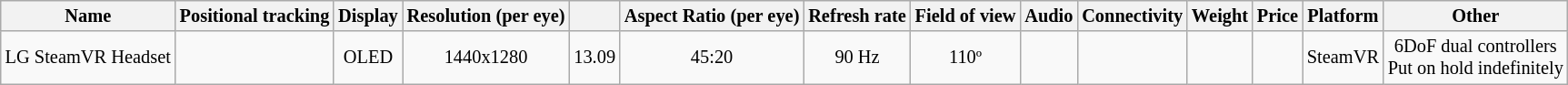<table class="wikitable sortable" border="1" style="font-size: 85%; text-align:center">
<tr>
<th>Name</th>
<th>Positional tracking</th>
<th>Display</th>
<th>Resolution (per eye)</th>
<th></th>
<th>Aspect Ratio (per eye)</th>
<th>Refresh rate</th>
<th>Field of view</th>
<th>Audio</th>
<th>Connectivity</th>
<th>Weight</th>
<th>Price</th>
<th>Platform</th>
<th>Other</th>
</tr>
<tr>
<td>LG SteamVR Headset</td>
<td></td>
<td>OLED</td>
<td>1440x1280</td>
<td>13.09</td>
<td>45:20</td>
<td>90 Hz</td>
<td>110º</td>
<td></td>
<td></td>
<td></td>
<td></td>
<td>SteamVR</td>
<td>6DoF dual controllers<br>Put on hold indefinitely</td>
</tr>
</table>
